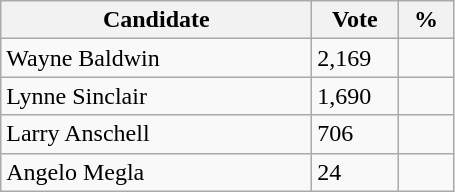<table class="wikitable">
<tr>
<th bgcolor="#DDDDFF" width="200px">Candidate</th>
<th bgcolor="#DDDDFF" width="50px">Vote</th>
<th bgcolor="#DDDDFF" width="30px">%</th>
</tr>
<tr>
<td>Wayne Baldwin</td>
<td>2,169</td>
<td></td>
</tr>
<tr>
<td>Lynne Sinclair</td>
<td>1,690</td>
<td></td>
</tr>
<tr>
<td>Larry Anschell</td>
<td>706</td>
<td></td>
</tr>
<tr>
<td>Angelo Megla</td>
<td>24</td>
<td></td>
</tr>
</table>
